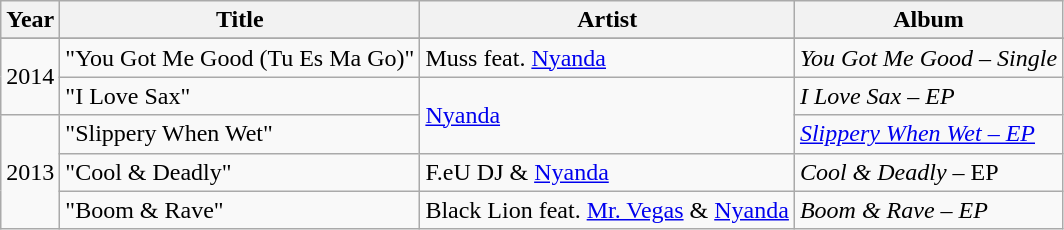<table class="wikitable">
<tr>
<th>Year</th>
<th>Title</th>
<th>Artist</th>
<th>Album</th>
</tr>
<tr>
</tr>
<tr>
<td rowspan = 2>2014</td>
<td>"You Got Me Good (Tu Es Ma Go)"</td>
<td>Muss feat. <a href='#'>Nyanda</a></td>
<td><em>You Got Me Good – Single</em></td>
</tr>
<tr>
<td>"I Love Sax"</td>
<td rowspan = 2><a href='#'>Nyanda</a></td>
<td><em> I Love Sax – EP</em></td>
</tr>
<tr>
<td rowspan = 3>2013</td>
<td>"Slippery When Wet"</td>
<td><em> <a href='#'>Slippery When Wet – EP</a></em></td>
</tr>
<tr>
<td>"Cool & Deadly"</td>
<td>F.eU DJ & <a href='#'>Nyanda</a></td>
<td><em>Cool & Deadly</em> – EP</td>
</tr>
<tr>
<td>"Boom & Rave"</td>
<td>Black Lion feat. <a href='#'>Mr. Vegas</a> & <a href='#'>Nyanda</a></td>
<td><em>Boom & Rave – EP</em></td>
</tr>
</table>
